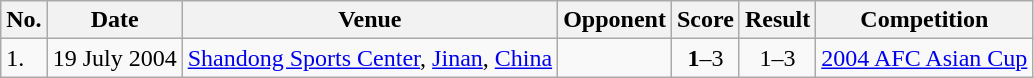<table class="wikitable">
<tr>
<th>No.</th>
<th>Date</th>
<th>Venue</th>
<th>Opponent</th>
<th>Score</th>
<th>Result</th>
<th>Competition</th>
</tr>
<tr>
<td>1.</td>
<td>19 July 2004</td>
<td><a href='#'>Shandong Sports Center</a>, <a href='#'>Jinan</a>, <a href='#'>China</a></td>
<td></td>
<td align=center><strong>1</strong>–3</td>
<td align=center>1–3</td>
<td><a href='#'>2004 AFC Asian Cup</a></td>
</tr>
</table>
